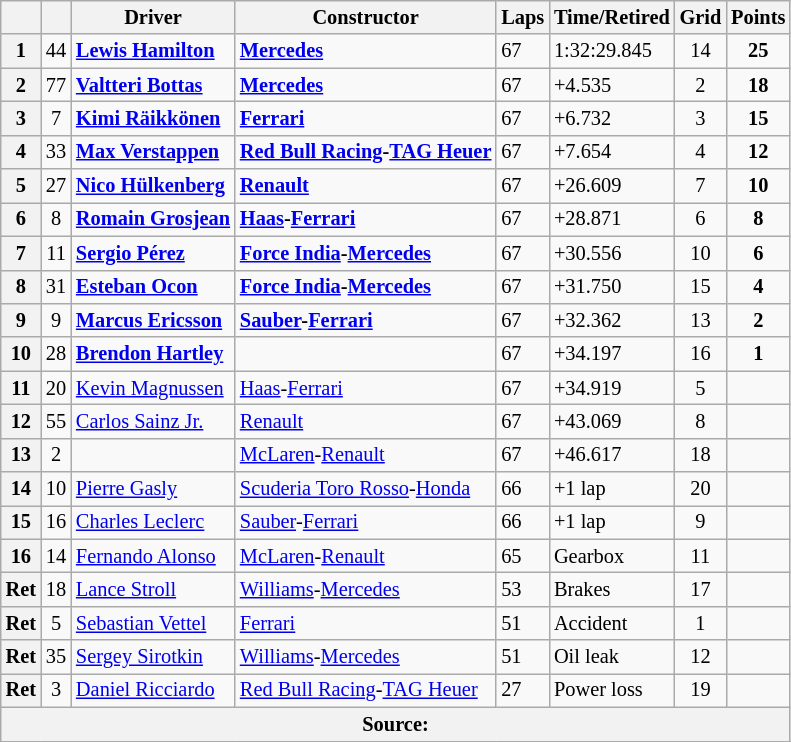<table class="wikitable sortable" style="font-size: 85%;">
<tr>
<th></th>
<th></th>
<th>Driver</th>
<th>Constructor</th>
<th class="unsortable">Laps</th>
<th class="unsortable">Time/Retired</th>
<th>Grid</th>
<th>Points</th>
</tr>
<tr>
<th>1</th>
<td align="center">44</td>
<td data-sort-value="HAM"><strong> <a href='#'>Lewis Hamilton</a></strong></td>
<td><a href='#'><strong>Mercedes</strong></a></td>
<td>67</td>
<td>1:32:29.845</td>
<td align="center">14</td>
<td align="center"><strong>25</strong></td>
</tr>
<tr>
<th>2</th>
<td align="center">77</td>
<td data-sort-value="BOT"><strong> <a href='#'>Valtteri Bottas</a></strong></td>
<td><a href='#'><strong>Mercedes</strong></a></td>
<td>67</td>
<td>+4.535</td>
<td align="center">2</td>
<td align="center"><strong>18</strong></td>
</tr>
<tr>
<th>3</th>
<td align="center">7</td>
<td data-sort-value="RAI"><strong> <a href='#'>Kimi Räikkönen</a></strong></td>
<td><a href='#'><strong>Ferrari</strong></a></td>
<td>67</td>
<td>+6.732</td>
<td align="center">3</td>
<td align="center"><strong>15</strong></td>
</tr>
<tr>
<th>4</th>
<td align="center">33</td>
<td data-sort-value="VER"><strong> <a href='#'>Max Verstappen</a></strong></td>
<td><strong><a href='#'>Red Bull Racing</a>-<a href='#'>TAG Heuer</a></strong></td>
<td>67</td>
<td>+7.654</td>
<td align="center">4</td>
<td align="center"><strong>12</strong></td>
</tr>
<tr>
<th>5</th>
<td align="center">27</td>
<td data-sort-value="HUL"><strong> <a href='#'>Nico Hülkenberg</a></strong></td>
<td><a href='#'><strong>Renault</strong></a></td>
<td>67</td>
<td>+26.609</td>
<td align="center">7</td>
<td align="center"><strong>10</strong></td>
</tr>
<tr>
<th>6</th>
<td align="center">8</td>
<td data-sort-value="GRO"><strong> <a href='#'>Romain Grosjean</a></strong></td>
<td><strong><a href='#'>Haas</a>-<a href='#'>Ferrari</a></strong></td>
<td>67</td>
<td>+28.871</td>
<td align="center">6</td>
<td align="center"><strong>8</strong></td>
</tr>
<tr>
<th>7</th>
<td align="center">11</td>
<td data-sort-value="PER"><strong> <a href='#'>Sergio Pérez</a></strong></td>
<td><strong><a href='#'>Force India</a>-<a href='#'>Mercedes</a></strong></td>
<td>67</td>
<td>+30.556</td>
<td align="center">10</td>
<td align="center"><strong>6</strong></td>
</tr>
<tr>
<th>8</th>
<td align="center">31</td>
<td data-sort-value="OCO"><strong> <a href='#'>Esteban Ocon</a></strong></td>
<td><strong><a href='#'>Force India</a>-<a href='#'>Mercedes</a></strong></td>
<td>67</td>
<td>+31.750</td>
<td align="center">15</td>
<td align="center"><strong>4</strong></td>
</tr>
<tr>
<th>9</th>
<td align="center">9</td>
<td data-sort-value="ERI"><strong> <a href='#'>Marcus Ericsson</a></strong></td>
<td><strong><a href='#'>Sauber</a>-<a href='#'>Ferrari</a></strong></td>
<td>67</td>
<td>+32.362</td>
<td align="center">13</td>
<td align="center"><strong>2</strong></td>
</tr>
<tr>
<th>10</th>
<td align="center">28</td>
<td data-sort-value="HAR"><strong> <a href='#'>Brendon Hartley</a></strong></td>
<td><strong></strong></td>
<td>67</td>
<td>+34.197</td>
<td align="center">16</td>
<td align="center"><strong>1</strong></td>
</tr>
<tr>
<th>11</th>
<td align="center">20</td>
<td data-sort-value="MAG"> <a href='#'>Kevin Magnussen</a></td>
<td><a href='#'>Haas</a>-<a href='#'>Ferrari</a></td>
<td>67</td>
<td>+34.919</td>
<td align="center">5</td>
<td></td>
</tr>
<tr>
<th>12</th>
<td align="center">55</td>
<td data-sort-value="SAI"> <a href='#'>Carlos Sainz Jr.</a></td>
<td><a href='#'>Renault</a></td>
<td>67</td>
<td>+43.069</td>
<td align="center">8</td>
<td></td>
</tr>
<tr>
<th>13</th>
<td align="center">2</td>
<td data-sort-value="VAN"></td>
<td><a href='#'>McLaren</a>-<a href='#'>Renault</a></td>
<td>67</td>
<td>+46.617</td>
<td align="center">18</td>
<td></td>
</tr>
<tr>
<th>14</th>
<td align="center">10</td>
<td data-sort-value="GAS"> <a href='#'>Pierre Gasly</a></td>
<td><a href='#'>Scuderia Toro Rosso</a>-<a href='#'>Honda</a></td>
<td>66</td>
<td>+1 lap</td>
<td align="center">20</td>
<td></td>
</tr>
<tr>
<th>15</th>
<td align="center">16</td>
<td data-sort-value="LEC"> <a href='#'>Charles Leclerc</a></td>
<td><a href='#'>Sauber</a>-<a href='#'>Ferrari</a></td>
<td>66</td>
<td>+1 lap</td>
<td align="center">9</td>
<td></td>
</tr>
<tr>
<th>16</th>
<td align="center">14</td>
<td data-sort-value="ALO"> <a href='#'>Fernando Alonso</a></td>
<td><a href='#'>McLaren</a>-<a href='#'>Renault</a></td>
<td>65</td>
<td>Gearbox</td>
<td align="center">11</td>
<td></td>
</tr>
<tr>
<th data-sort-value="17">Ret</th>
<td align="center">18</td>
<td data-sort-value="STR"> <a href='#'>Lance Stroll</a></td>
<td><a href='#'>Williams</a>-<a href='#'>Mercedes</a></td>
<td>53</td>
<td>Brakes</td>
<td align="center">17</td>
<td></td>
</tr>
<tr>
<th data-sort-value="18">Ret</th>
<td align="center">5</td>
<td data-sort-value="VET"> <a href='#'>Sebastian Vettel</a></td>
<td><a href='#'>Ferrari</a></td>
<td>51</td>
<td>Accident</td>
<td align="center">1</td>
<td></td>
</tr>
<tr>
<th data-sort-value="19">Ret</th>
<td align="center">35</td>
<td data-sort-value="SIR"> <a href='#'>Sergey Sirotkin</a></td>
<td><a href='#'>Williams</a>-<a href='#'>Mercedes</a></td>
<td>51</td>
<td>Oil leak</td>
<td align="center">12</td>
<td></td>
</tr>
<tr>
<th data-sort-value="20">Ret</th>
<td align="center">3</td>
<td data-sort-value="RIC"> <a href='#'>Daniel Ricciardo</a></td>
<td><a href='#'>Red Bull Racing</a>-<a href='#'>TAG Heuer</a></td>
<td>27</td>
<td>Power loss</td>
<td align="center">19</td>
<td></td>
</tr>
<tr>
<th colspan="8"><strong>Source:</strong></th>
</tr>
<tr>
</tr>
</table>
